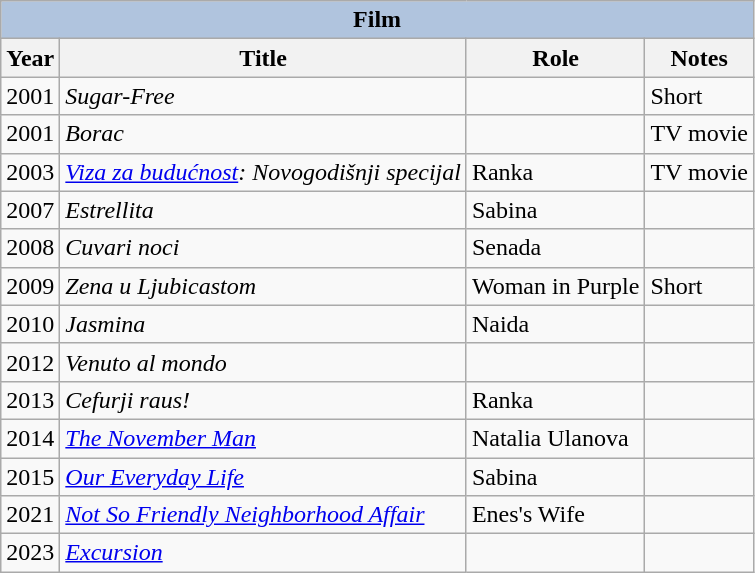<table class="wikitable">
<tr>
<th colspan="4" style="background: LightSteelBlue;">Film</th>
</tr>
<tr>
<th>Year</th>
<th>Title</th>
<th>Role</th>
<th>Notes</th>
</tr>
<tr>
<td>2001</td>
<td><em>Sugar-Free</em></td>
<td></td>
<td>Short</td>
</tr>
<tr>
<td>2001</td>
<td><em>Borac</em></td>
<td></td>
<td>TV movie</td>
</tr>
<tr>
<td>2003</td>
<td><em><a href='#'>Viza za budućnost</a>: Novogodišnji specijal</em></td>
<td>Ranka</td>
<td>TV movie</td>
</tr>
<tr>
<td>2007</td>
<td><em>Estrellita</em></td>
<td>Sabina</td>
<td></td>
</tr>
<tr>
<td>2008</td>
<td><em>Cuvari noci</em></td>
<td>Senada</td>
<td></td>
</tr>
<tr>
<td>2009</td>
<td><em>Zena u Ljubicastom</em></td>
<td>Woman in Purple</td>
<td>Short</td>
</tr>
<tr>
<td>2010</td>
<td><em>Jasmina</em></td>
<td>Naida</td>
<td></td>
</tr>
<tr>
<td>2012</td>
<td><em>Venuto al mondo</em></td>
<td></td>
<td></td>
</tr>
<tr>
<td>2013</td>
<td><em>Cefurji raus!</em></td>
<td>Ranka</td>
<td></td>
</tr>
<tr>
<td>2014</td>
<td><em><a href='#'>The November Man</a></em></td>
<td>Natalia Ulanova</td>
<td></td>
</tr>
<tr>
<td>2015</td>
<td><em><a href='#'>Our Everyday Life</a></em></td>
<td>Sabina</td>
<td></td>
</tr>
<tr>
<td>2021</td>
<td><em><a href='#'>Not So Friendly Neighborhood Affair</a></em></td>
<td>Enes's Wife</td>
<td></td>
</tr>
<tr>
<td>2023</td>
<td><em><a href='#'>Excursion</a></em></td>
<td></td>
<td></td>
</tr>
</table>
